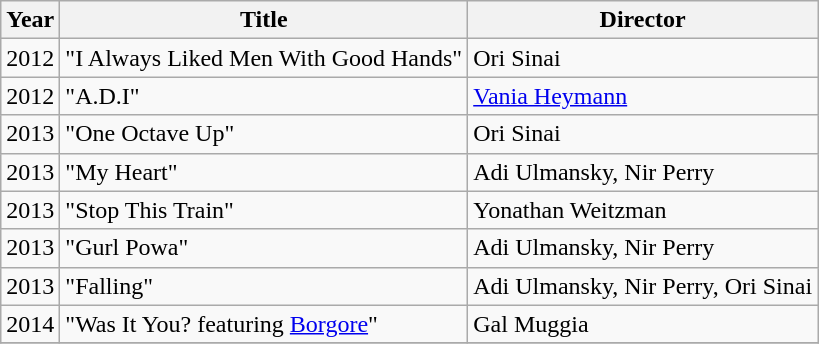<table class="wikitable">
<tr>
<th>Year</th>
<th>Title</th>
<th>Director</th>
</tr>
<tr>
<td>2012</td>
<td>"I Always Liked Men With Good Hands"</td>
<td>Ori Sinai</td>
</tr>
<tr>
<td>2012</td>
<td>"A.D.I"</td>
<td><a href='#'>Vania Heymann</a></td>
</tr>
<tr>
<td>2013</td>
<td>"One Octave Up"</td>
<td>Ori Sinai</td>
</tr>
<tr>
<td>2013</td>
<td>"My Heart"</td>
<td>Adi Ulmansky, Nir Perry</td>
</tr>
<tr>
<td>2013</td>
<td>"Stop This Train"</td>
<td>Yonathan Weitzman</td>
</tr>
<tr>
<td>2013</td>
<td>"Gurl Powa"</td>
<td>Adi Ulmansky, Nir Perry</td>
</tr>
<tr>
<td>2013</td>
<td>"Falling"</td>
<td>Adi Ulmansky, Nir Perry, Ori Sinai</td>
</tr>
<tr>
<td>2014</td>
<td>"Was It You? featuring <a href='#'>Borgore</a>"</td>
<td>Gal Muggia</td>
</tr>
<tr>
</tr>
</table>
